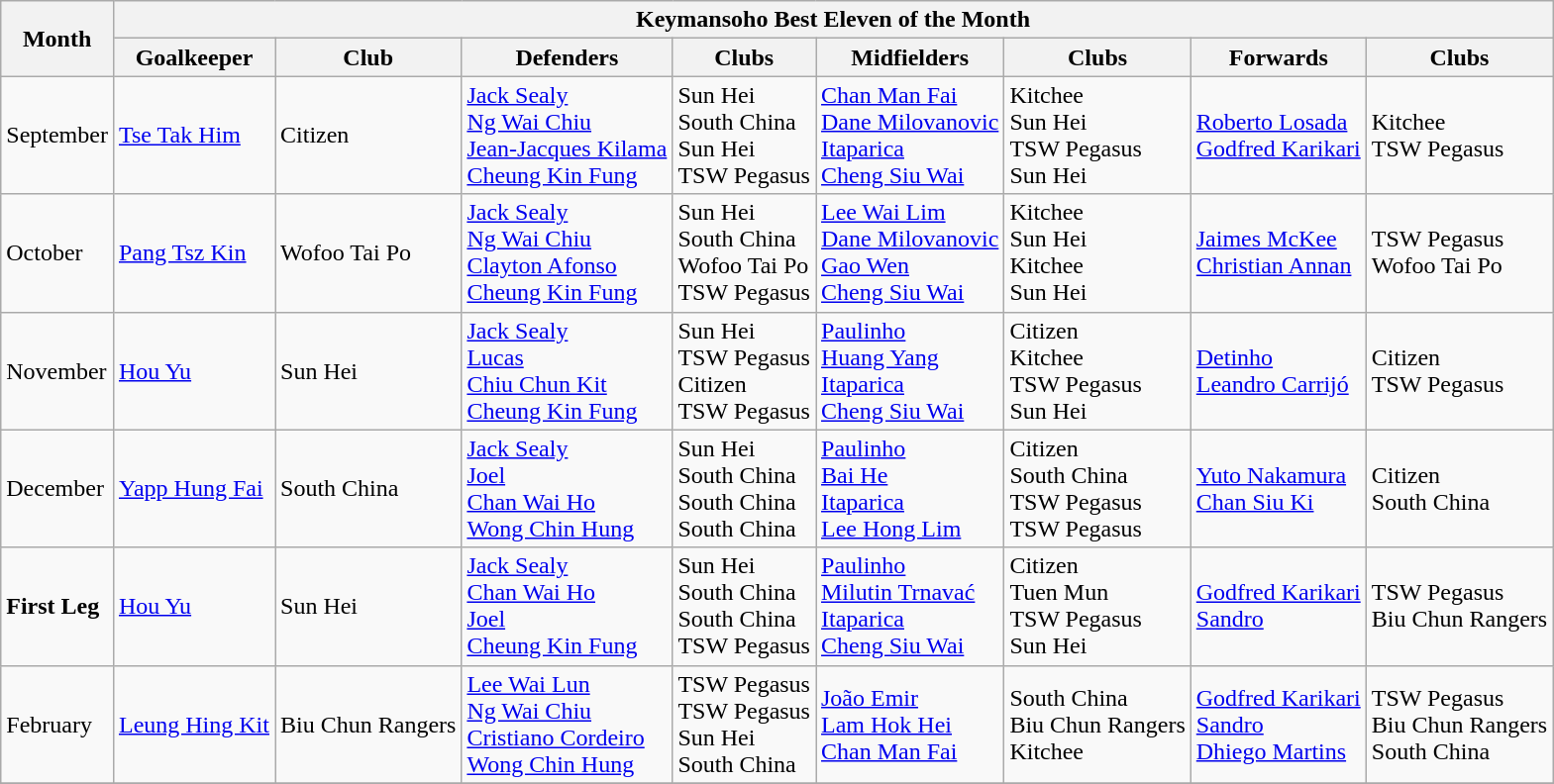<table class="wikitable">
<tr>
<th rowspan="2">Month</th>
<th colspan="8">Keymansoho Best Eleven of the Month</th>
</tr>
<tr>
<th>Goalkeeper</th>
<th>Club</th>
<th>Defenders</th>
<th>Clubs</th>
<th>Midfielders</th>
<th>Clubs</th>
<th>Forwards</th>
<th>Clubs</th>
</tr>
<tr>
<td>September</td>
<td><a href='#'>Tse Tak Him</a></td>
<td>Citizen</td>
<td><a href='#'>Jack Sealy</a><br><a href='#'>Ng Wai Chiu</a><br><a href='#'>Jean-Jacques Kilama</a><br><a href='#'>Cheung Kin Fung</a></td>
<td>Sun Hei<br>South China<br>Sun Hei<br>TSW Pegasus</td>
<td><a href='#'>Chan Man Fai</a><br><a href='#'>Dane Milovanovic</a><br><a href='#'>Itaparica</a><br><a href='#'>Cheng Siu Wai</a></td>
<td>Kitchee<br>Sun Hei<br>TSW Pegasus<br>Sun Hei</td>
<td><a href='#'>Roberto Losada</a><br><a href='#'>Godfred Karikari</a></td>
<td>Kitchee<br>TSW Pegasus</td>
</tr>
<tr>
<td>October</td>
<td><a href='#'>Pang Tsz Kin</a></td>
<td>Wofoo Tai Po</td>
<td><a href='#'>Jack Sealy</a><br><a href='#'>Ng Wai Chiu</a><br><a href='#'>Clayton Afonso</a><br><a href='#'>Cheung Kin Fung</a></td>
<td>Sun Hei<br>South China<br>Wofoo Tai Po<br>TSW Pegasus</td>
<td><a href='#'>Lee Wai Lim</a><br><a href='#'>Dane Milovanovic</a><br><a href='#'>Gao Wen</a><br><a href='#'>Cheng Siu Wai</a></td>
<td>Kitchee<br>Sun Hei<br>Kitchee<br>Sun Hei</td>
<td><a href='#'>Jaimes McKee</a><br><a href='#'>Christian Annan</a></td>
<td>TSW Pegasus<br>Wofoo Tai Po</td>
</tr>
<tr>
<td>November</td>
<td><a href='#'>Hou Yu</a></td>
<td>Sun Hei</td>
<td><a href='#'>Jack Sealy</a><br><a href='#'>Lucas</a><br><a href='#'>Chiu Chun Kit</a><br><a href='#'>Cheung Kin Fung</a></td>
<td>Sun Hei<br>TSW Pegasus<br>Citizen<br>TSW Pegasus</td>
<td><a href='#'>Paulinho</a><br><a href='#'>Huang Yang</a><br><a href='#'>Itaparica</a><br><a href='#'>Cheng Siu Wai</a></td>
<td>Citizen<br>Kitchee<br>TSW Pegasus<br>Sun Hei</td>
<td><a href='#'>Detinho</a><br><a href='#'>Leandro Carrijó</a></td>
<td>Citizen<br>TSW Pegasus</td>
</tr>
<tr>
<td>December</td>
<td><a href='#'>Yapp Hung Fai</a></td>
<td>South China</td>
<td><a href='#'>Jack Sealy</a><br><a href='#'>Joel</a><br><a href='#'>Chan Wai Ho</a><br><a href='#'>Wong Chin Hung</a></td>
<td>Sun Hei<br>South China<br>South China<br>South China</td>
<td><a href='#'>Paulinho</a><br><a href='#'>Bai He</a><br><a href='#'>Itaparica</a><br><a href='#'>Lee Hong Lim</a></td>
<td>Citizen<br>South China<br>TSW Pegasus<br>TSW Pegasus</td>
<td><a href='#'>Yuto Nakamura</a><br><a href='#'>Chan Siu Ki</a></td>
<td>Citizen<br>South China</td>
</tr>
<tr>
<td><strong>First Leg</strong></td>
<td><a href='#'>Hou Yu</a></td>
<td>Sun Hei</td>
<td><a href='#'>Jack Sealy</a><br><a href='#'>Chan Wai Ho</a><br><a href='#'>Joel</a><br><a href='#'>Cheung Kin Fung</a></td>
<td>Sun Hei<br>South China<br>South China<br>TSW Pegasus</td>
<td><a href='#'>Paulinho</a><br><a href='#'>Milutin Trnavać</a><br><a href='#'>Itaparica</a><br><a href='#'>Cheng Siu Wai</a></td>
<td>Citizen<br>Tuen Mun<br>TSW Pegasus<br>Sun Hei</td>
<td><a href='#'>Godfred Karikari</a><br><a href='#'>Sandro</a></td>
<td>TSW Pegasus<br>Biu Chun Rangers</td>
</tr>
<tr>
<td>February</td>
<td><a href='#'>Leung Hing Kit</a></td>
<td>Biu Chun Rangers</td>
<td><a href='#'>Lee Wai Lun</a><br><a href='#'>Ng Wai Chiu</a><br><a href='#'>Cristiano Cordeiro</a><br><a href='#'>Wong Chin Hung</a></td>
<td>TSW Pegasus<br>TSW Pegasus<br>Sun Hei<br>South China</td>
<td><a href='#'>João Emir</a><br><a href='#'>Lam Hok Hei</a><br><a href='#'>Chan Man Fai</a></td>
<td>South China<br>Biu Chun Rangers<br>Kitchee</td>
<td><a href='#'>Godfred Karikari</a><br><a href='#'>Sandro</a><br><a href='#'>Dhiego Martins</a></td>
<td>TSW Pegasus<br>Biu Chun Rangers<br>South China</td>
</tr>
<tr>
</tr>
</table>
